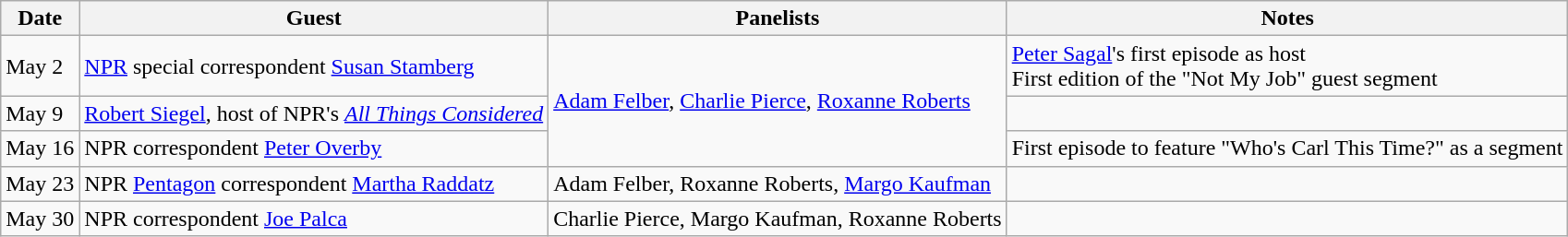<table class="wikitable">
<tr>
<th>Date</th>
<th>Guest</th>
<th>Panelists</th>
<th>Notes</th>
</tr>
<tr>
<td>May 2</td>
<td><a href='#'>NPR</a> special correspondent <a href='#'>Susan Stamberg</a></td>
<td rowspan=3><a href='#'>Adam Felber</a>, <a href='#'>Charlie Pierce</a>, <a href='#'>Roxanne Roberts</a></td>
<td><a href='#'>Peter Sagal</a>'s first episode as host<br>First edition of the "Not My Job" guest segment</td>
</tr>
<tr>
<td>May 9</td>
<td><a href='#'>Robert Siegel</a>, host of NPR's <em><a href='#'>All Things Considered</a></em></td>
<td></td>
</tr>
<tr>
<td>May 16</td>
<td>NPR correspondent <a href='#'>Peter Overby</a></td>
<td>First episode to feature "Who's Carl This Time?" as a segment</td>
</tr>
<tr>
<td>May 23</td>
<td>NPR <a href='#'>Pentagon</a> correspondent <a href='#'>Martha Raddatz</a></td>
<td>Adam Felber, Roxanne Roberts, <a href='#'>Margo Kaufman</a></td>
<td></td>
</tr>
<tr>
<td>May 30</td>
<td>NPR correspondent <a href='#'>Joe Palca</a></td>
<td>Charlie Pierce, Margo Kaufman, Roxanne Roberts</td>
<td></td>
</tr>
</table>
